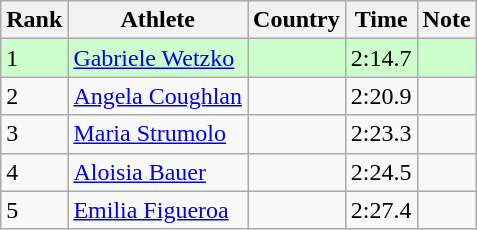<table class="wikitable sortable">
<tr>
<th>Rank</th>
<th>Athlete</th>
<th>Country</th>
<th>Time</th>
<th>Note</th>
</tr>
<tr bgcolor=#CCFFCC>
<td>1</td>
<td><a href='#'>Gabriele Wetzko</a></td>
<td></td>
<td>2:14.7</td>
<td></td>
</tr>
<tr>
<td>2</td>
<td><a href='#'>Angela Coughlan</a></td>
<td></td>
<td>2:20.9</td>
<td></td>
</tr>
<tr>
<td>3</td>
<td><a href='#'>Maria Strumolo</a></td>
<td></td>
<td>2:23.3</td>
<td></td>
</tr>
<tr>
<td>4</td>
<td><a href='#'>Aloisia Bauer</a></td>
<td></td>
<td>2:24.5</td>
<td></td>
</tr>
<tr>
<td>5</td>
<td><a href='#'>Emilia Figueroa</a></td>
<td></td>
<td>2:27.4</td>
<td></td>
</tr>
</table>
